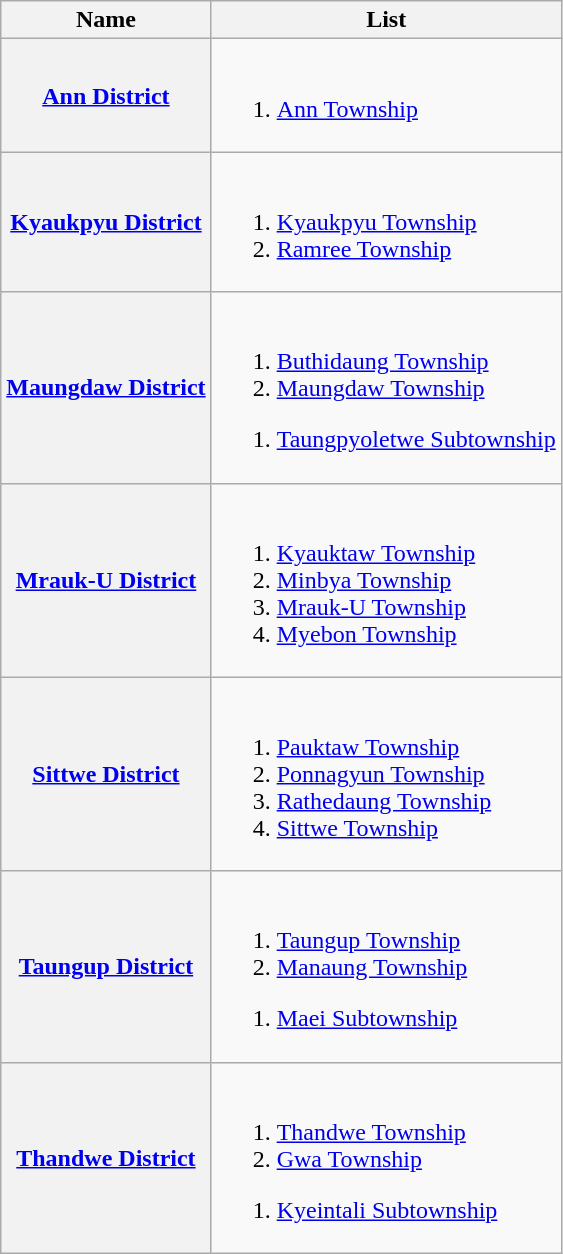<table class=wikitable>
<tr>
<th>Name</th>
<th>List</th>
</tr>
<tr>
<th><a href='#'>Ann District</a></th>
<td><br><ol><li><a href='#'>Ann Township</a></li></ol></td>
</tr>
<tr>
<th><a href='#'>Kyaukpyu District</a></th>
<td><br><ol><li><a href='#'>Kyaukpyu Township</a></li><li><a href='#'>Ramree Township</a></li></ol></td>
</tr>
<tr>
<th><a href='#'>Maungdaw District</a></th>
<td><br>
<ol><li><a href='#'>Buthidaung Township</a></li><li><a href='#'>Maungdaw Township</a></li></ol><ol><li><a href='#'>Taungpyoletwe Subtownship</a></li></ol></td>
</tr>
<tr>
<th><a href='#'>Mrauk-U District</a></th>
<td><br><ol><li><a href='#'>Kyauktaw Township</a></li><li><a href='#'>Minbya Township</a></li><li><a href='#'>Mrauk-U Township</a></li><li><a href='#'>Myebon Township</a></li></ol></td>
</tr>
<tr>
<th><a href='#'>Sittwe District</a></th>
<td><br><ol><li><a href='#'>Pauktaw Township</a></li><li><a href='#'>Ponnagyun Township</a></li><li><a href='#'>Rathedaung Township</a></li><li><a href='#'>Sittwe Township</a></li></ol></td>
</tr>
<tr>
<th><a href='#'>Taungup District</a></th>
<td><br>
<ol><li><a href='#'>Taungup Township</a></li><li><a href='#'>Manaung Township</a></li></ol><ol><li><a href='#'>Maei Subtownship</a></li></ol></td>
</tr>
<tr>
<th><a href='#'>Thandwe District</a></th>
<td><br>
<ol><li><a href='#'>Thandwe Township</a></li><li><a href='#'>Gwa Township</a></li></ol><ol><li><a href='#'>Kyeintali Subtownship</a></li></ol></td>
</tr>
</table>
